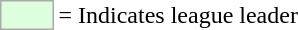<table>
<tr>
<td style="background:#DDFFDD; border:1px solid #aaa; width:2em;"></td>
<td>= Indicates league leader</td>
</tr>
</table>
